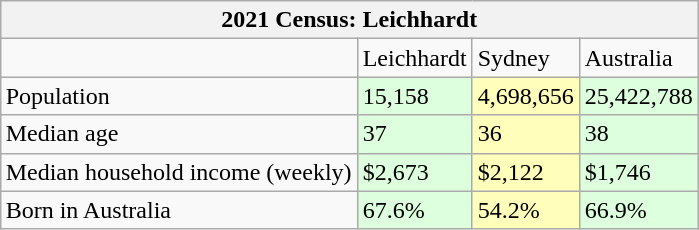<table class="wikitable" style="float:right; margin-left:1em">
<tr>
<th colspan=4>2021 Census: Leichhardt</th>
</tr>
<tr>
<td></td>
<td>Leichhardt</td>
<td>Sydney</td>
<td>Australia</td>
</tr>
<tr>
<td>Population</td>
<td style="background:#dfd;">15,158</td>
<td style="background:#ffb;">4,698,656</td>
<td style="background:#dfd;">25,422,788</td>
</tr>
<tr>
<td>Median age</td>
<td style="background:#dfd;">37</td>
<td style="background:#ffb;">36</td>
<td style="background:#dfd;">38</td>
</tr>
<tr>
<td>Median household income (weekly)</td>
<td style="background:#dfd;">$2,673</td>
<td style="background:#ffb;">$2,122</td>
<td style="background:#dfd;">$1,746</td>
</tr>
<tr>
<td>Born in Australia</td>
<td style="background:#dfd;">67.6%</td>
<td style="background:#ffb;">54.2%</td>
<td style="background:#dfd;">66.9%</td>
</tr>
</table>
